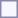<table style="border:1px solid #8888aa; background-color:#f7f8ff; padding:5px; font-size:95%; margin: 0px 12px 12px 0px;">
</table>
